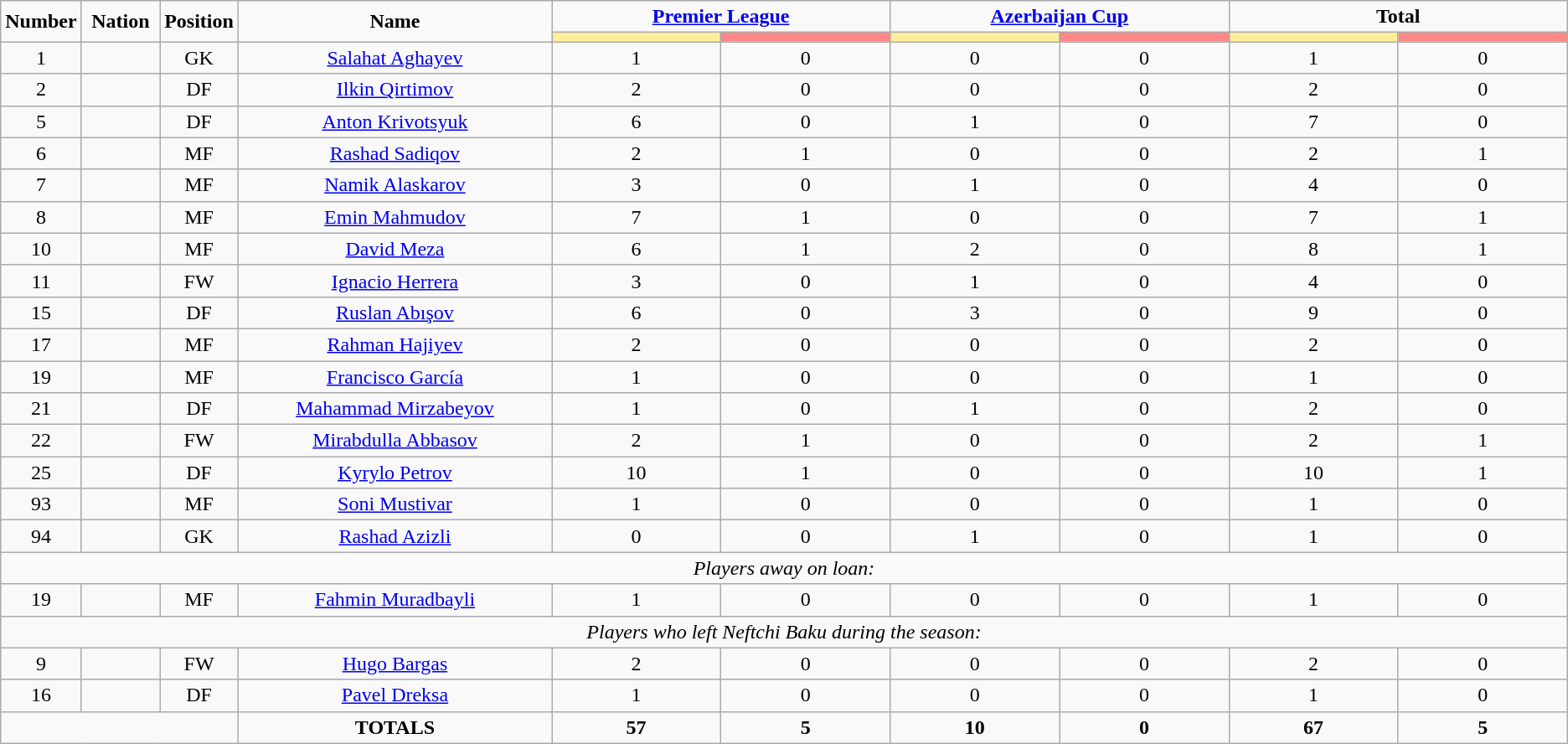<table class="wikitable" style="text-align:center;">
<tr>
<td rowspan="2"  style="width:5%; text-align:center;"><strong>Number</strong></td>
<td rowspan="2"  style="width:5%; text-align:center;"><strong>Nation</strong></td>
<td rowspan="2"  style="width:5%; text-align:center;"><strong>Position</strong></td>
<td rowspan="2"  style="width:20%; text-align:center;"><strong>Name</strong></td>
<td colspan="2" style="text-align:center;"><strong><a href='#'>Premier League</a></strong></td>
<td colspan="2" style="text-align:center;"><strong><a href='#'>Azerbaijan Cup</a></strong></td>
<td colspan="2" style="text-align:center;"><strong>Total</strong></td>
</tr>
<tr>
<th style="width:60px; background:#fe9;"></th>
<th style="width:60px; background:#ff8888;"></th>
<th style="width:60px; background:#fe9;"></th>
<th style="width:60px; background:#ff8888;"></th>
<th style="width:60px; background:#fe9;"></th>
<th style="width:60px; background:#ff8888;"></th>
</tr>
<tr>
<td>1</td>
<td></td>
<td>GK</td>
<td><a href='#'>Salahat Aghayev</a></td>
<td>1</td>
<td>0</td>
<td>0</td>
<td>0</td>
<td>1</td>
<td>0</td>
</tr>
<tr>
<td>2</td>
<td></td>
<td>DF</td>
<td><a href='#'>Ilkin Qirtimov</a></td>
<td>2</td>
<td>0</td>
<td>0</td>
<td>0</td>
<td>2</td>
<td>0</td>
</tr>
<tr>
<td>5</td>
<td></td>
<td>DF</td>
<td><a href='#'>Anton Krivotsyuk</a></td>
<td>6</td>
<td>0</td>
<td>1</td>
<td>0</td>
<td>7</td>
<td>0</td>
</tr>
<tr>
<td>6</td>
<td></td>
<td>MF</td>
<td><a href='#'>Rashad Sadiqov</a></td>
<td>2</td>
<td>1</td>
<td>0</td>
<td>0</td>
<td>2</td>
<td>1</td>
</tr>
<tr>
<td>7</td>
<td></td>
<td>MF</td>
<td><a href='#'>Namik Alaskarov</a></td>
<td>3</td>
<td>0</td>
<td>1</td>
<td>0</td>
<td>4</td>
<td>0</td>
</tr>
<tr>
<td>8</td>
<td></td>
<td>MF</td>
<td><a href='#'>Emin Mahmudov</a></td>
<td>7</td>
<td>1</td>
<td>0</td>
<td>0</td>
<td>7</td>
<td>1</td>
</tr>
<tr>
<td>10</td>
<td></td>
<td>MF</td>
<td><a href='#'>David Meza</a></td>
<td>6</td>
<td>1</td>
<td>2</td>
<td>0</td>
<td>8</td>
<td>1</td>
</tr>
<tr>
<td>11</td>
<td></td>
<td>FW</td>
<td><a href='#'>Ignacio Herrera</a></td>
<td>3</td>
<td>0</td>
<td>1</td>
<td>0</td>
<td>4</td>
<td>0</td>
</tr>
<tr>
<td>15</td>
<td></td>
<td>DF</td>
<td><a href='#'>Ruslan Abışov</a></td>
<td>6</td>
<td>0</td>
<td>3</td>
<td>0</td>
<td>9</td>
<td>0</td>
</tr>
<tr>
<td>17</td>
<td></td>
<td>MF</td>
<td><a href='#'>Rahman Hajiyev</a></td>
<td>2</td>
<td>0</td>
<td>0</td>
<td>0</td>
<td>2</td>
<td>0</td>
</tr>
<tr>
<td>19</td>
<td></td>
<td>MF</td>
<td><a href='#'>Francisco García</a></td>
<td>1</td>
<td>0</td>
<td>0</td>
<td>0</td>
<td>1</td>
<td>0</td>
</tr>
<tr>
<td>21</td>
<td></td>
<td>DF</td>
<td><a href='#'>Mahammad Mirzabeyov</a></td>
<td>1</td>
<td>0</td>
<td>1</td>
<td>0</td>
<td>2</td>
<td>0</td>
</tr>
<tr>
<td>22</td>
<td></td>
<td>FW</td>
<td><a href='#'>Mirabdulla Abbasov</a></td>
<td>2</td>
<td>1</td>
<td>0</td>
<td>0</td>
<td>2</td>
<td>1</td>
</tr>
<tr>
<td>25</td>
<td></td>
<td>DF</td>
<td><a href='#'>Kyrylo Petrov</a></td>
<td>10</td>
<td>1</td>
<td>0</td>
<td>0</td>
<td>10</td>
<td>1</td>
</tr>
<tr>
<td>93</td>
<td></td>
<td>MF</td>
<td><a href='#'>Soni Mustivar</a></td>
<td>1</td>
<td>0</td>
<td>0</td>
<td>0</td>
<td>1</td>
<td>0</td>
</tr>
<tr>
<td>94</td>
<td></td>
<td>GK</td>
<td><a href='#'>Rashad Azizli</a></td>
<td>0</td>
<td>0</td>
<td>1</td>
<td>0</td>
<td>1</td>
<td>0</td>
</tr>
<tr>
<td colspan="14"><em>Players away on loan:</em></td>
</tr>
<tr>
<td>19</td>
<td></td>
<td>MF</td>
<td><a href='#'>Fahmin Muradbayli</a></td>
<td>1</td>
<td>0</td>
<td>0</td>
<td>0</td>
<td>1</td>
<td>0</td>
</tr>
<tr>
<td colspan="14"><em>Players who left Neftchi Baku during the season:</em></td>
</tr>
<tr>
<td>9</td>
<td></td>
<td>FW</td>
<td><a href='#'>Hugo Bargas</a></td>
<td>2</td>
<td>0</td>
<td>0</td>
<td>0</td>
<td>2</td>
<td>0</td>
</tr>
<tr>
<td>16</td>
<td></td>
<td>DF</td>
<td><a href='#'>Pavel Dreksa</a></td>
<td>1</td>
<td>0</td>
<td>0</td>
<td>0</td>
<td>1</td>
<td>0</td>
</tr>
<tr>
<td colspan="3"></td>
<td><strong>TOTALS</strong></td>
<td><strong>57</strong></td>
<td><strong>5</strong></td>
<td><strong>10</strong></td>
<td><strong>0</strong></td>
<td><strong>67</strong></td>
<td><strong>5</strong></td>
</tr>
</table>
